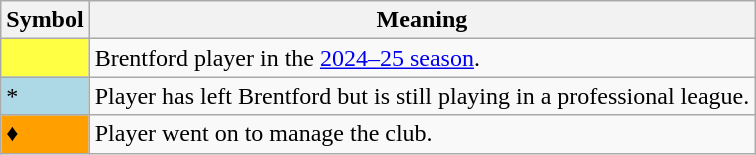<table Class="wikitable">
<tr>
<th>Symbol</th>
<th>Meaning</th>
</tr>
<tr>
<td style="background:#ff4;"></td>
<td>Brentford player in the <a href='#'>2024–25 season</a>.</td>
</tr>
<tr>
<td style="background:lightblue;">*</td>
<td>Player has left Brentford but is still playing in a professional league.</td>
</tr>
<tr>
<td style="background:#ffa000;">♦</td>
<td>Player went on to manage the club.</td>
</tr>
</table>
